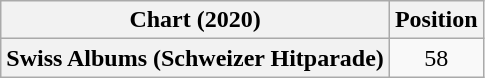<table class="wikitable plainrowheaders" style="text-align:center">
<tr>
<th scope="col">Chart (2020)</th>
<th scope="col">Position</th>
</tr>
<tr>
<th scope="row">Swiss Albums (Schweizer Hitparade)</th>
<td>58</td>
</tr>
</table>
